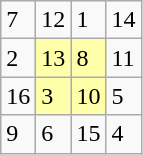<table class="wikitable" style="float: left; margin-left: 1em;">
<tr>
<td>7</td>
<td>12</td>
<td>1</td>
<td>14</td>
</tr>
<tr>
<td>2</td>
<td style="background-color: #ffffaa">13</td>
<td style="background-color: #ffffaa">8</td>
<td>11</td>
</tr>
<tr>
<td>16</td>
<td style="background-color: #ffffaa">3</td>
<td style="background-color: #ffffaa">10</td>
<td>5</td>
</tr>
<tr>
<td>9</td>
<td>6</td>
<td>15</td>
<td>4</td>
</tr>
</table>
